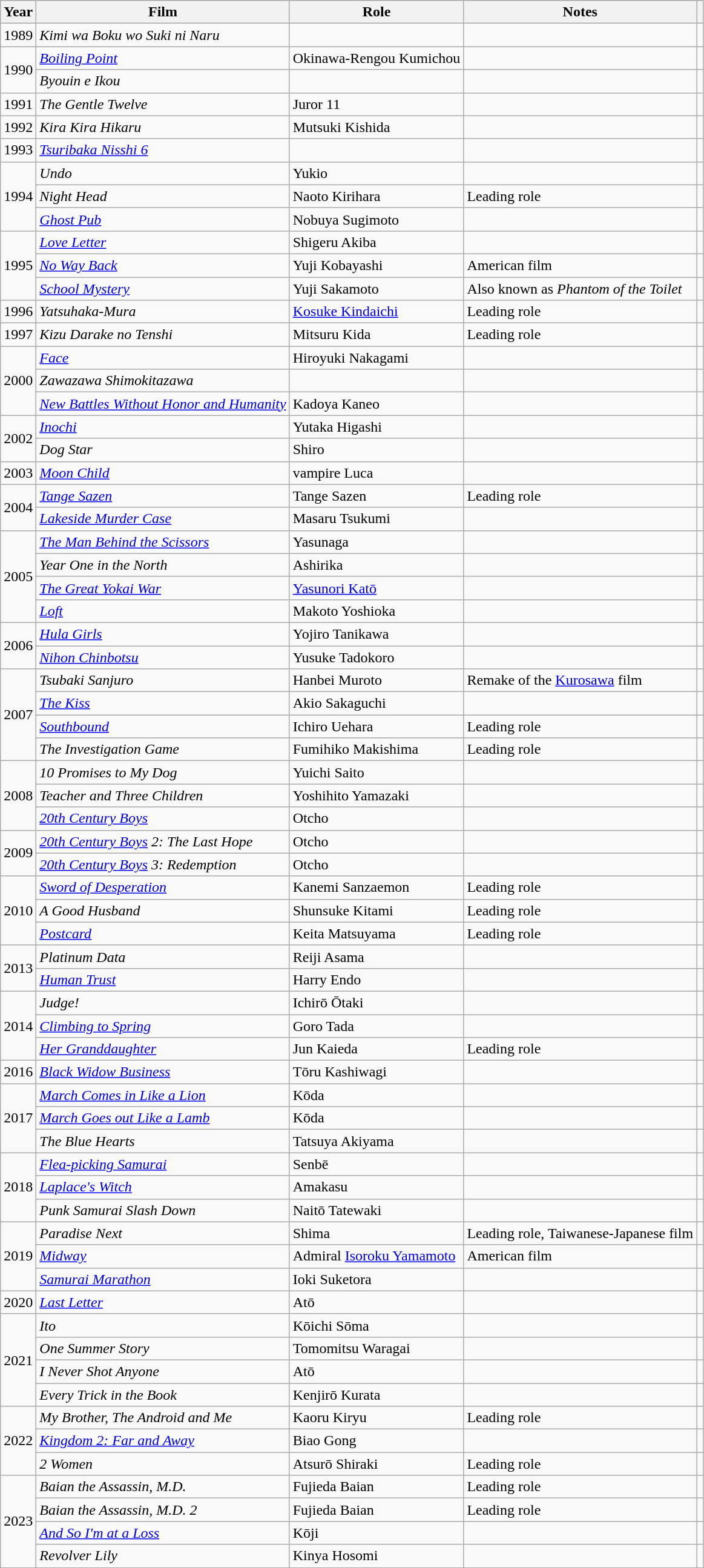<table class="wikitable sortable plainrowheaders">
<tr>
<th>Year</th>
<th>Film</th>
<th>Role</th>
<th class="unsortable">Notes</th>
<th class="unsortable"></th>
</tr>
<tr>
<td>1989</td>
<td><em>Kimi wa Boku wo Suki ni Naru</em></td>
<td></td>
<td></td>
<td></td>
</tr>
<tr>
<td rowspan=2>1990</td>
<td><em><a href='#'>Boiling Point</a></em></td>
<td>Okinawa-Rengou Kumichou</td>
<td></td>
<td></td>
</tr>
<tr>
<td><em>Byouin e Ikou</em></td>
<td></td>
<td></td>
<td></td>
</tr>
<tr>
<td>1991</td>
<td><em>The Gentle Twelve</em></td>
<td>Juror 11</td>
<td></td>
<td></td>
</tr>
<tr>
<td>1992</td>
<td><em>Kira Kira Hikaru</em></td>
<td>Mutsuki Kishida</td>
<td></td>
<td></td>
</tr>
<tr>
<td>1993</td>
<td><em><a href='#'>Tsuribaka Nisshi 6</a></em></td>
<td></td>
<td></td>
<td></td>
</tr>
<tr>
<td rowspan=3>1994</td>
<td><em>Undo</em></td>
<td>Yukio</td>
<td></td>
<td></td>
</tr>
<tr>
<td><em>Night Head</em></td>
<td>Naoto Kirihara</td>
<td>Leading role</td>
<td></td>
</tr>
<tr>
<td><em><a href='#'>Ghost Pub</a></em></td>
<td>Nobuya Sugimoto</td>
<td></td>
<td></td>
</tr>
<tr>
<td rowspan=3>1995</td>
<td><em><a href='#'>Love Letter</a></em></td>
<td>Shigeru Akiba</td>
<td></td>
<td></td>
</tr>
<tr>
<td><em><a href='#'>No Way Back</a></em></td>
<td>Yuji Kobayashi</td>
<td>American film</td>
<td></td>
</tr>
<tr>
<td><em><a href='#'>School Mystery</a></em></td>
<td>Yuji Sakamoto</td>
<td>Also known as <em>Phantom of the Toilet</em></td>
<td></td>
</tr>
<tr>
<td>1996</td>
<td><em>Yatsuhaka-Mura</em></td>
<td><a href='#'>Kosuke Kindaichi</a></td>
<td>Leading role</td>
<td></td>
</tr>
<tr>
<td>1997</td>
<td><em>Kizu Darake no Tenshi</em></td>
<td>Mitsuru Kida</td>
<td>Leading role</td>
<td></td>
</tr>
<tr>
<td rowspan=3>2000</td>
<td><em><a href='#'>Face</a></em></td>
<td>Hiroyuki Nakagami</td>
<td></td>
<td></td>
</tr>
<tr>
<td><em>Zawazawa Shimokitazawa</em></td>
<td></td>
<td></td>
<td></td>
</tr>
<tr>
<td><em><a href='#'>New Battles Without Honor and Humanity</a></em></td>
<td>Kadoya Kaneo</td>
<td></td>
<td></td>
</tr>
<tr>
<td rowspan=2>2002</td>
<td><em><a href='#'>Inochi</a></em></td>
<td>Yutaka Higashi</td>
<td></td>
<td></td>
</tr>
<tr>
<td><em>Dog Star</em></td>
<td>Shiro</td>
<td></td>
<td></td>
</tr>
<tr>
<td>2003</td>
<td><em><a href='#'>Moon Child</a></em></td>
<td>vampire Luca</td>
<td></td>
<td></td>
</tr>
<tr>
<td rowspan=2>2004</td>
<td><em><a href='#'>Tange Sazen</a></em></td>
<td>Tange Sazen</td>
<td>Leading role</td>
<td></td>
</tr>
<tr>
<td><em><a href='#'>Lakeside Murder Case</a></em></td>
<td>Masaru Tsukumi</td>
<td></td>
<td></td>
</tr>
<tr>
<td rowspan=4>2005</td>
<td><em><a href='#'>The Man Behind the Scissors</a></em></td>
<td>Yasunaga</td>
<td></td>
<td></td>
</tr>
<tr>
<td><em>Year One in the North</em></td>
<td>Ashirika</td>
<td></td>
<td></td>
</tr>
<tr>
<td><em><a href='#'>The Great Yokai War</a></em></td>
<td><a href='#'>Yasunori Katō</a></td>
<td></td>
<td></td>
</tr>
<tr>
<td><em><a href='#'>Loft</a></em></td>
<td>Makoto Yoshioka</td>
<td></td>
<td></td>
</tr>
<tr>
<td rowspan=2>2006</td>
<td><em><a href='#'>Hula Girls</a></em></td>
<td>Yojiro Tanikawa</td>
<td></td>
<td></td>
</tr>
<tr>
<td><em><a href='#'>Nihon Chinbotsu</a></em></td>
<td>Yusuke Tadokoro</td>
<td></td>
<td></td>
</tr>
<tr>
<td rowspan=4>2007</td>
<td><em>Tsubaki Sanjuro</em></td>
<td>Hanbei Muroto</td>
<td>Remake of the <a href='#'>Kurosawa</a> film</td>
<td></td>
</tr>
<tr>
<td><em><a href='#'>The Kiss</a></em></td>
<td>Akio Sakaguchi</td>
<td></td>
<td></td>
</tr>
<tr>
<td><em><a href='#'>Southbound</a></em></td>
<td>Ichiro Uehara</td>
<td>Leading role</td>
<td></td>
</tr>
<tr>
<td><em>The Investigation Game</em></td>
<td>Fumihiko Makishima</td>
<td>Leading role</td>
<td></td>
</tr>
<tr>
<td rowspan=3>2008</td>
<td><em>10 Promises to My Dog</em></td>
<td>Yuichi Saito</td>
<td></td>
<td></td>
</tr>
<tr>
<td><em>Teacher and Three Children</em></td>
<td>Yoshihito Yamazaki</td>
<td></td>
<td></td>
</tr>
<tr>
<td><em><a href='#'>20th Century Boys</a></em></td>
<td>Otcho</td>
<td></td>
<td></td>
</tr>
<tr>
<td rowspan=2>2009</td>
<td><em><a href='#'>20th Century Boys</a> 2: The Last Hope</em></td>
<td>Otcho</td>
<td></td>
<td></td>
</tr>
<tr>
<td><em><a href='#'>20th Century Boys</a> 3: Redemption</em></td>
<td>Otcho</td>
<td></td>
<td></td>
</tr>
<tr>
<td rowspan=3>2010</td>
<td><em><a href='#'>Sword of Desperation</a></em></td>
<td>Kanemi Sanzaemon</td>
<td>Leading role</td>
<td></td>
</tr>
<tr>
<td><em>A Good Husband</em></td>
<td>Shunsuke Kitami</td>
<td>Leading role</td>
<td></td>
</tr>
<tr>
<td><em><a href='#'>Postcard</a></em></td>
<td>Keita Matsuyama</td>
<td>Leading role</td>
<td></td>
</tr>
<tr>
<td rowspan=2>2013</td>
<td><em>Platinum Data</em></td>
<td>Reiji Asama</td>
<td></td>
<td></td>
</tr>
<tr>
<td><em><a href='#'>Human Trust</a></em></td>
<td>Harry Endo</td>
<td></td>
<td></td>
</tr>
<tr>
<td rowspan=3>2014</td>
<td><em>Judge!</em></td>
<td>Ichirō Ōtaki</td>
<td></td>
<td></td>
</tr>
<tr>
<td><em><a href='#'>Climbing to Spring</a></em></td>
<td>Goro Tada</td>
<td></td>
<td></td>
</tr>
<tr>
<td><em><a href='#'>Her Granddaughter</a></em></td>
<td>Jun Kaieda</td>
<td>Leading role</td>
<td></td>
</tr>
<tr>
<td>2016</td>
<td><em><a href='#'>Black Widow Business</a></em></td>
<td>Tōru Kashiwagi</td>
<td></td>
<td></td>
</tr>
<tr>
<td rowspan=3>2017</td>
<td><em><a href='#'>March Comes in Like a Lion</a></em></td>
<td>Kōda</td>
<td></td>
<td></td>
</tr>
<tr>
<td><em><a href='#'>March Goes out Like a Lamb</a></em></td>
<td>Kōda</td>
<td></td>
<td></td>
</tr>
<tr>
<td><em>The Blue Hearts</em></td>
<td>Tatsuya Akiyama</td>
<td></td>
<td></td>
</tr>
<tr>
<td rowspan=3>2018</td>
<td><em><a href='#'>Flea-picking Samurai</a></em></td>
<td>Senbē</td>
<td></td>
<td></td>
</tr>
<tr>
<td><em><a href='#'>Laplace's Witch</a></em></td>
<td>Amakasu</td>
<td></td>
<td></td>
</tr>
<tr>
<td><em>Punk Samurai Slash Down</em></td>
<td>Naitō Tatewaki</td>
<td></td>
<td></td>
</tr>
<tr>
<td rowspan=3>2019</td>
<td><em>Paradise Next</em></td>
<td>Shima</td>
<td>Leading role, Taiwanese-Japanese film</td>
<td></td>
</tr>
<tr>
<td><em><a href='#'>Midway</a></em></td>
<td>Admiral <a href='#'>Isoroku Yamamoto</a></td>
<td>American film</td>
<td></td>
</tr>
<tr>
<td><em><a href='#'>Samurai Marathon</a></em></td>
<td>Ioki Suketora</td>
<td></td>
<td></td>
</tr>
<tr>
<td rowspan=1>2020</td>
<td><em><a href='#'>Last Letter</a></em></td>
<td>Atō</td>
<td></td>
<td></td>
</tr>
<tr>
<td rowspan=4>2021</td>
<td><em>Ito</em></td>
<td>Kōichi Sōma</td>
<td></td>
<td></td>
</tr>
<tr>
<td><em>One Summer Story</em></td>
<td>Tomomitsu Waragai</td>
<td></td>
<td></td>
</tr>
<tr>
<td><em>I Never Shot Anyone</em></td>
<td>Atō</td>
<td></td>
<td></td>
</tr>
<tr>
<td><em>Every Trick in the Book</em></td>
<td>Kenjirō Kurata</td>
<td></td>
<td></td>
</tr>
<tr>
<td rowspan=3>2022</td>
<td><em>My Brother, The Android and Me</em></td>
<td>Kaoru Kiryu</td>
<td>Leading role</td>
<td></td>
</tr>
<tr>
<td><em><a href='#'>Kingdom 2: Far and Away</a></em></td>
<td>Biao Gong</td>
<td></td>
<td></td>
</tr>
<tr>
<td><em>2 Women</em></td>
<td>Atsurō Shiraki</td>
<td>Leading role</td>
<td></td>
</tr>
<tr>
<td rowspan=4>2023</td>
<td><em>Baian the Assassin, M.D.</em></td>
<td>Fujieda Baian</td>
<td>Leading role</td>
<td></td>
</tr>
<tr>
<td><em>Baian the Assassin, M.D. 2</em></td>
<td>Fujieda Baian</td>
<td>Leading role</td>
<td></td>
</tr>
<tr>
<td><em><a href='#'>And So I'm at a Loss</a></em></td>
<td>Kōji</td>
<td></td>
<td></td>
</tr>
<tr>
<td><em>Revolver Lily</em></td>
<td>Kinya Hosomi</td>
<td></td>
<td></td>
</tr>
<tr>
</tr>
</table>
